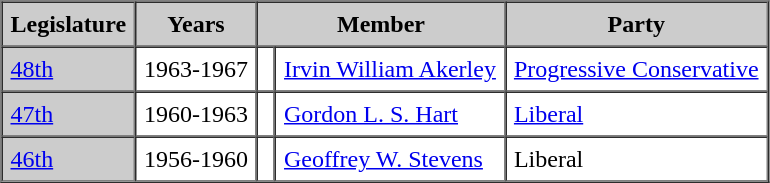<table border=1 cellpadding=5 cellspacing=0>
<tr bgcolor="CCCCCC">
<th>Legislature</th>
<th>Years</th>
<th colspan="2">Member</th>
<th>Party</th>
</tr>
<tr>
<td bgcolor="CCCCCC"><a href='#'>48th</a></td>
<td>1963-1967</td>
<td rowspan="1" ></td>
<td><a href='#'>Irvin William Akerley</a></td>
<td><a href='#'>Progressive Conservative</a></td>
</tr>
<tr>
<td bgcolor="CCCCCC"><a href='#'>47th</a></td>
<td>1960-1963</td>
<td rowspan="1" ></td>
<td><a href='#'>Gordon L. S. Hart</a></td>
<td><a href='#'>Liberal</a></td>
</tr>
<tr>
<td bgcolor="CCCCCC"><a href='#'>46th</a></td>
<td>1956-1960</td>
<td rowspan="1" ></td>
<td><a href='#'>Geoffrey W. Stevens</a></td>
<td>Liberal</td>
</tr>
</table>
